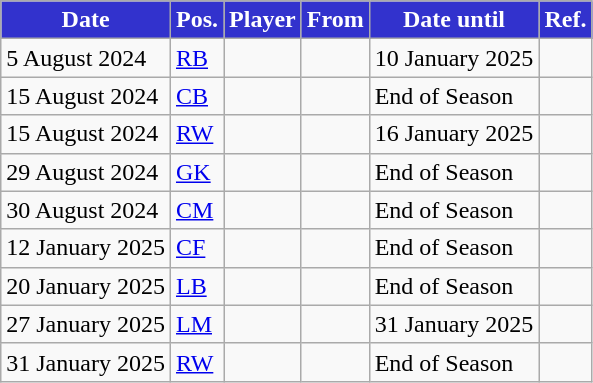<table class="wikitable plainrowheaders sortable">
<tr>
<th style="background:#3232CD;color:white">Date</th>
<th style="background:#3232CD;color:white">Pos.</th>
<th style="background:#3232CD;color:white">Player</th>
<th style="background:#3232CD;color:white">From</th>
<th style="background:#3232CD;color:white">Date until</th>
<th style="background:#3232CD;color:white">Ref.</th>
</tr>
<tr>
<td>5 August 2024</td>
<td><a href='#'>RB</a></td>
<td></td>
<td></td>
<td>10 January 2025</td>
<td></td>
</tr>
<tr>
<td>15 August 2024</td>
<td><a href='#'>CB</a></td>
<td></td>
<td></td>
<td>End of Season</td>
<td></td>
</tr>
<tr>
<td>15 August 2024</td>
<td><a href='#'>RW</a></td>
<td></td>
<td></td>
<td>16 January 2025</td>
<td></td>
</tr>
<tr>
<td>29 August 2024</td>
<td><a href='#'>GK</a></td>
<td></td>
<td></td>
<td>End of Season</td>
<td></td>
</tr>
<tr>
<td>30 August 2024</td>
<td><a href='#'>CM</a></td>
<td></td>
<td></td>
<td>End of Season</td>
<td></td>
</tr>
<tr>
<td>12 January 2025</td>
<td><a href='#'>CF</a></td>
<td></td>
<td></td>
<td>End of Season</td>
<td></td>
</tr>
<tr>
<td>20 January 2025</td>
<td><a href='#'>LB</a></td>
<td></td>
<td></td>
<td>End of Season</td>
<td></td>
</tr>
<tr>
<td>27 January 2025</td>
<td><a href='#'>LM</a></td>
<td></td>
<td></td>
<td>31 January 2025</td>
<td></td>
</tr>
<tr>
<td>31 January 2025</td>
<td><a href='#'>RW</a></td>
<td></td>
<td></td>
<td>End of Season</td>
<td></td>
</tr>
</table>
